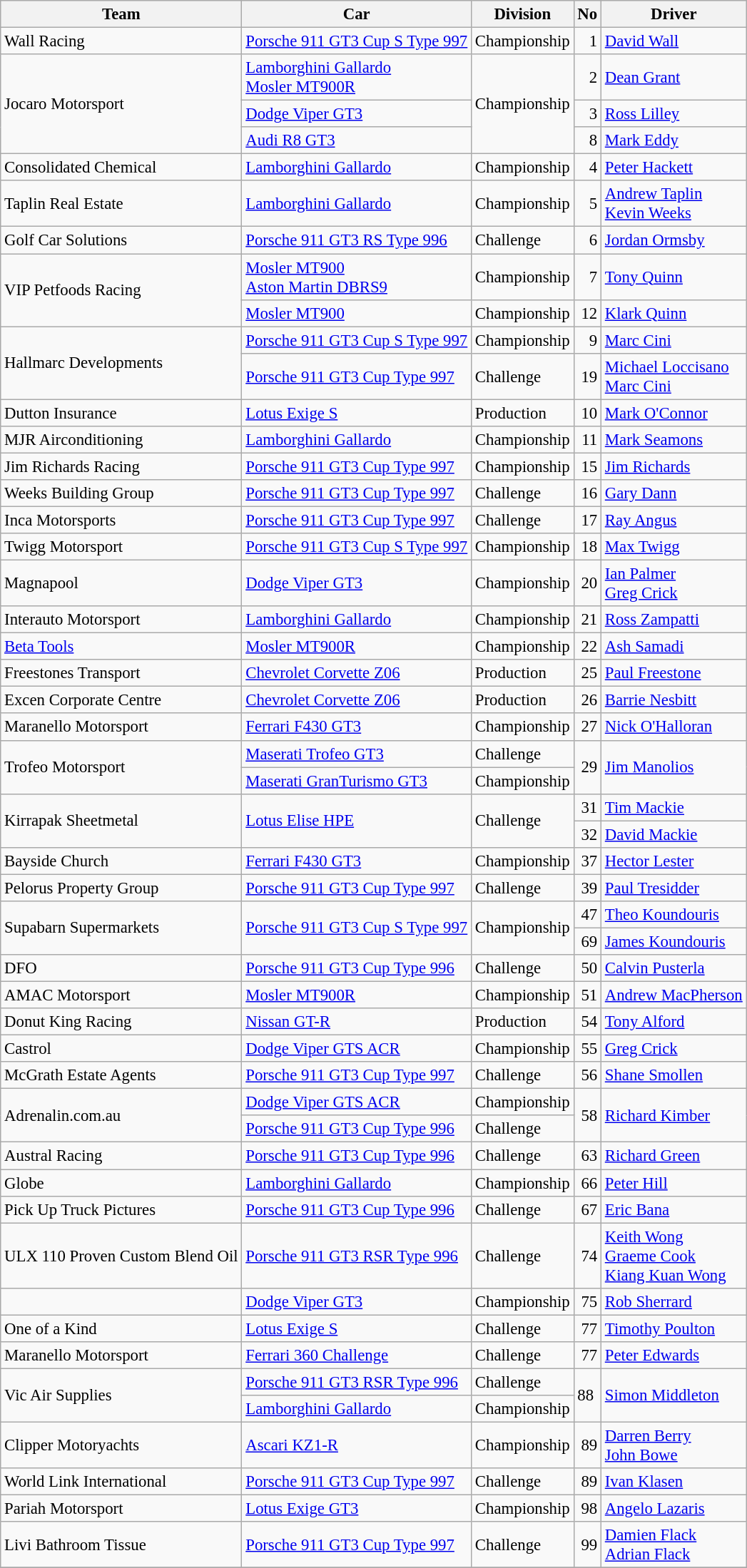<table class="wikitable" style="font-size: 95%">
<tr>
<th>Team</th>
<th>Car</th>
<th>Division</th>
<th>No</th>
<th>Driver</th>
</tr>
<tr>
<td>Wall Racing</td>
<td><a href='#'>Porsche 911 GT3 Cup S Type 997</a></td>
<td>Championship</td>
<td align="right">1</td>
<td> <a href='#'>David Wall</a></td>
</tr>
<tr>
<td rowspan=3>Jocaro Motorsport</td>
<td><a href='#'>Lamborghini Gallardo</a><br><a href='#'>Mosler MT900R</a></td>
<td rowspan=3>Championship</td>
<td align="right">2</td>
<td> <a href='#'>Dean Grant</a></td>
</tr>
<tr>
<td><a href='#'>Dodge Viper GT3</a></td>
<td align="right">3</td>
<td> <a href='#'>Ross Lilley</a></td>
</tr>
<tr>
<td><a href='#'>Audi R8 GT3</a></td>
<td align="right">8</td>
<td> <a href='#'>Mark Eddy</a></td>
</tr>
<tr>
<td>Consolidated Chemical</td>
<td><a href='#'>Lamborghini Gallardo</a></td>
<td>Championship</td>
<td align="right">4</td>
<td> <a href='#'>Peter Hackett</a></td>
</tr>
<tr>
<td>Taplin Real Estate</td>
<td><a href='#'>Lamborghini Gallardo</a></td>
<td>Championship</td>
<td align="right">5</td>
<td> <a href='#'>Andrew Taplin</a><br> <a href='#'>Kevin Weeks</a></td>
</tr>
<tr>
<td>Golf Car Solutions</td>
<td><a href='#'>Porsche 911 GT3 RS Type 996</a></td>
<td>Challenge</td>
<td align="right">6</td>
<td> <a href='#'>Jordan Ormsby</a></td>
</tr>
<tr>
<td rowspan=2>VIP Petfoods Racing</td>
<td><a href='#'>Mosler MT900</a> <br> <a href='#'>Aston Martin DBRS9</a></td>
<td>Championship</td>
<td align="right">7</td>
<td> <a href='#'>Tony Quinn</a></td>
</tr>
<tr>
<td><a href='#'>Mosler MT900</a></td>
<td>Championship</td>
<td align="right">12</td>
<td> <a href='#'>Klark Quinn</a></td>
</tr>
<tr>
<td rowspan=2>Hallmarc Developments</td>
<td><a href='#'>Porsche 911 GT3 Cup S Type 997</a></td>
<td>Championship</td>
<td align="right">9</td>
<td> <a href='#'>Marc Cini</a></td>
</tr>
<tr>
<td><a href='#'>Porsche 911 GT3 Cup Type 997</a></td>
<td>Challenge</td>
<td align="right">19</td>
<td> <a href='#'>Michael Loccisano</a><br> <a href='#'>Marc Cini</a></td>
</tr>
<tr>
<td>Dutton Insurance</td>
<td><a href='#'>Lotus Exige S</a></td>
<td>Production</td>
<td align="right">10</td>
<td> <a href='#'>Mark O'Connor</a></td>
</tr>
<tr>
<td>MJR Airconditioning</td>
<td><a href='#'>Lamborghini Gallardo</a></td>
<td>Championship</td>
<td align="right">11</td>
<td> <a href='#'>Mark Seamons</a></td>
</tr>
<tr>
<td>Jim Richards Racing</td>
<td><a href='#'>Porsche 911 GT3 Cup Type 997</a></td>
<td>Championship</td>
<td align="right">15</td>
<td> <a href='#'>Jim Richards</a></td>
</tr>
<tr>
<td>Weeks Building Group</td>
<td><a href='#'>Porsche 911 GT3 Cup Type 997</a></td>
<td>Challenge</td>
<td align="right">16</td>
<td> <a href='#'>Gary Dann</a></td>
</tr>
<tr>
<td>Inca Motorsports</td>
<td><a href='#'>Porsche 911 GT3 Cup Type 997</a></td>
<td>Challenge</td>
<td align="right">17</td>
<td> <a href='#'>Ray Angus</a></td>
</tr>
<tr>
<td>Twigg Motorsport</td>
<td><a href='#'>Porsche 911 GT3 Cup S Type 997</a></td>
<td>Championship</td>
<td align="right">18</td>
<td> <a href='#'>Max Twigg</a></td>
</tr>
<tr>
<td>Magnapool</td>
<td><a href='#'>Dodge Viper GT3</a></td>
<td>Championship</td>
<td align="right">20</td>
<td> <a href='#'>Ian Palmer</a><br> <a href='#'>Greg Crick</a></td>
</tr>
<tr>
<td>Interauto Motorsport</td>
<td><a href='#'>Lamborghini Gallardo</a></td>
<td>Championship</td>
<td align="right">21</td>
<td> <a href='#'>Ross Zampatti</a></td>
</tr>
<tr>
<td><a href='#'>Beta Tools</a></td>
<td><a href='#'>Mosler MT900R</a></td>
<td>Championship</td>
<td align="right">22</td>
<td> <a href='#'>Ash Samadi</a></td>
</tr>
<tr>
<td>Freestones Transport</td>
<td><a href='#'>Chevrolet Corvette Z06</a></td>
<td>Production</td>
<td align="right">25</td>
<td> <a href='#'>Paul Freestone</a></td>
</tr>
<tr>
<td>Excen Corporate Centre</td>
<td><a href='#'>Chevrolet Corvette Z06</a></td>
<td>Production</td>
<td align="right">26</td>
<td> <a href='#'>Barrie Nesbitt</a></td>
</tr>
<tr>
<td>Maranello Motorsport</td>
<td><a href='#'>Ferrari F430 GT3</a></td>
<td>Championship</td>
<td align="right">27</td>
<td> <a href='#'>Nick O'Halloran</a></td>
</tr>
<tr>
<td rowspan=2>Trofeo Motorsport</td>
<td><a href='#'>Maserati Trofeo GT3</a></td>
<td>Challenge</td>
<td rowspan=2 align="right">29</td>
<td rowspan=2> <a href='#'>Jim Manolios</a></td>
</tr>
<tr>
<td><a href='#'>Maserati GranTurismo GT3</a></td>
<td>Championship</td>
</tr>
<tr>
<td rowspan=2>Kirrapak Sheetmetal</td>
<td rowspan=2><a href='#'>Lotus Elise HPE</a></td>
<td rowspan=2>Challenge</td>
<td align="right">31</td>
<td> <a href='#'>Tim Mackie</a></td>
</tr>
<tr>
<td align="right">32</td>
<td> <a href='#'>David Mackie</a></td>
</tr>
<tr>
<td>Bayside Church</td>
<td><a href='#'>Ferrari F430 GT3</a></td>
<td>Championship</td>
<td align="right">37</td>
<td> <a href='#'>Hector Lester</a></td>
</tr>
<tr>
<td>Pelorus Property Group</td>
<td><a href='#'>Porsche 911 GT3 Cup Type 997</a></td>
<td>Challenge</td>
<td align="right">39</td>
<td> <a href='#'>Paul Tresidder</a></td>
</tr>
<tr>
<td rowspan=2>Supabarn Supermarkets</td>
<td rowspan=2><a href='#'>Porsche 911 GT3 Cup S Type 997</a></td>
<td rowspan=2>Championship</td>
<td align="right">47</td>
<td> <a href='#'>Theo Koundouris</a></td>
</tr>
<tr>
<td align="right">69</td>
<td> <a href='#'>James Koundouris</a></td>
</tr>
<tr>
<td>DFO</td>
<td><a href='#'>Porsche 911 GT3 Cup Type 996</a></td>
<td>Challenge</td>
<td align="right">50</td>
<td> <a href='#'>Calvin Pusterla</a></td>
</tr>
<tr>
<td>AMAC Motorsport</td>
<td><a href='#'>Mosler MT900R</a></td>
<td>Championship</td>
<td align="right">51</td>
<td> <a href='#'>Andrew MacPherson</a></td>
</tr>
<tr>
<td>Donut King Racing</td>
<td><a href='#'>Nissan GT-R</a></td>
<td>Production</td>
<td align="right">54</td>
<td> <a href='#'>Tony Alford</a></td>
</tr>
<tr>
<td>Castrol</td>
<td><a href='#'>Dodge Viper GTS ACR</a></td>
<td>Championship</td>
<td align="right">55</td>
<td> <a href='#'>Greg Crick</a></td>
</tr>
<tr>
<td>McGrath Estate Agents</td>
<td><a href='#'>Porsche 911 GT3 Cup Type 997</a></td>
<td>Challenge</td>
<td align="right">56</td>
<td> <a href='#'>Shane Smollen</a></td>
</tr>
<tr>
<td rowspan=2>Adrenalin.com.au</td>
<td><a href='#'>Dodge Viper GTS ACR</a></td>
<td>Championship</td>
<td rowspan=2 align="right">58</td>
<td rowspan=2> <a href='#'>Richard Kimber</a></td>
</tr>
<tr>
<td><a href='#'>Porsche 911 GT3 Cup Type 996</a></td>
<td>Challenge</td>
</tr>
<tr>
<td>Austral Racing</td>
<td><a href='#'>Porsche 911 GT3 Cup Type 996</a></td>
<td>Challenge</td>
<td align="right">63</td>
<td> <a href='#'>Richard Green</a></td>
</tr>
<tr>
<td>Globe</td>
<td><a href='#'>Lamborghini Gallardo</a></td>
<td>Championship</td>
<td align="right">66</td>
<td> <a href='#'>Peter Hill</a></td>
</tr>
<tr>
<td>Pick Up Truck Pictures</td>
<td><a href='#'>Porsche 911 GT3 Cup Type 996</a></td>
<td>Challenge</td>
<td align="right">67</td>
<td> <a href='#'>Eric Bana</a></td>
</tr>
<tr>
<td>ULX 110 Proven Custom Blend Oil</td>
<td><a href='#'>Porsche 911 GT3 RSR Type 996</a></td>
<td>Challenge</td>
<td align="right">74</td>
<td> <a href='#'>Keith Wong</a><br> <a href='#'>Graeme Cook</a> <br> <a href='#'>Kiang Kuan Wong</a></td>
</tr>
<tr>
<td></td>
<td><a href='#'>Dodge Viper GT3</a></td>
<td>Championship</td>
<td align="right">75</td>
<td> <a href='#'>Rob Sherrard</a></td>
</tr>
<tr>
<td>One of a Kind</td>
<td><a href='#'>Lotus Exige S</a></td>
<td>Challenge</td>
<td align="right">77</td>
<td> <a href='#'>Timothy Poulton</a></td>
</tr>
<tr>
<td>Maranello Motorsport</td>
<td><a href='#'>Ferrari 360 Challenge</a></td>
<td>Challenge</td>
<td align="right">77</td>
<td> <a href='#'>Peter Edwards</a></td>
</tr>
<tr>
<td rowspan=2>Vic Air Supplies</td>
<td><a href='#'>Porsche 911 GT3 RSR Type 996</a></td>
<td>Challenge</td>
<td rowspan=2>88</td>
<td rowspan=2> <a href='#'>Simon Middleton</a></td>
</tr>
<tr>
<td><a href='#'>Lamborghini Gallardo</a></td>
<td>Championship</td>
</tr>
<tr>
<td>Clipper Motoryachts</td>
<td><a href='#'>Ascari KZ1-R</a></td>
<td>Championship</td>
<td align="right">89</td>
<td> <a href='#'>Darren Berry</a><br> <a href='#'>John Bowe</a></td>
</tr>
<tr>
<td>World Link International</td>
<td><a href='#'>Porsche 911 GT3 Cup Type 997</a></td>
<td>Challenge</td>
<td align="right">89</td>
<td> <a href='#'>Ivan Klasen</a></td>
</tr>
<tr>
<td>Pariah Motorsport</td>
<td><a href='#'>Lotus Exige GT3</a></td>
<td>Championship</td>
<td align="right">98</td>
<td> <a href='#'>Angelo Lazaris</a></td>
</tr>
<tr>
<td>Livi Bathroom Tissue</td>
<td><a href='#'>Porsche 911 GT3 Cup Type 997</a></td>
<td>Challenge</td>
<td align="right">99</td>
<td> <a href='#'>Damien Flack</a><br> <a href='#'>Adrian Flack</a></td>
</tr>
<tr>
</tr>
</table>
